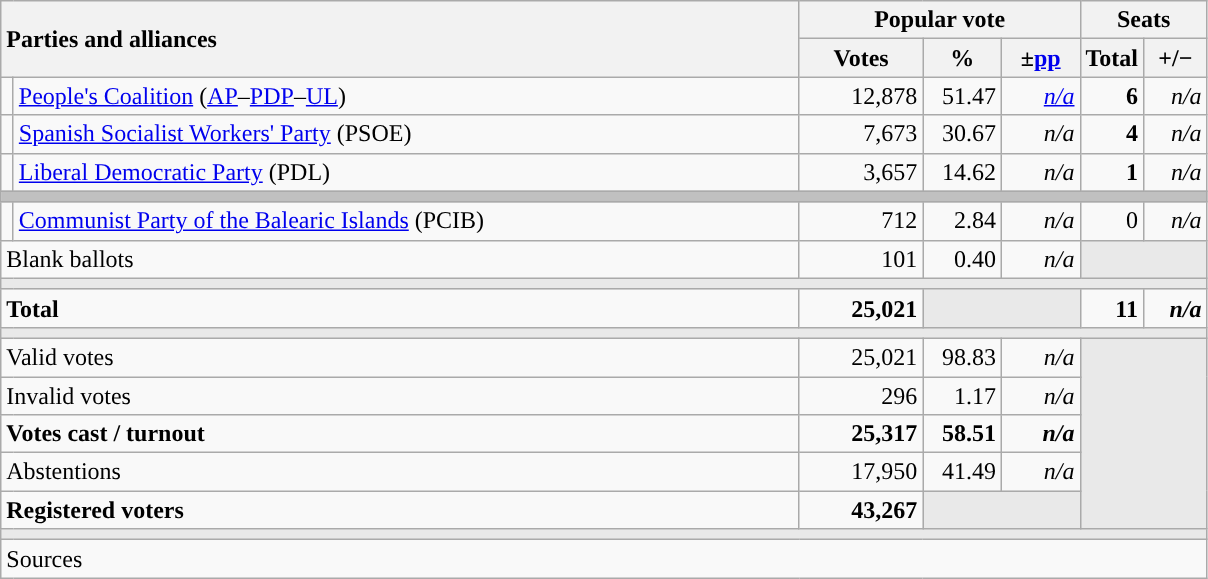<table class="wikitable" style="text-align:right;">
<tr>
<th style="text-align:left;" rowspan="2" colspan="2" width="525">Parties and alliances</th>
<th colspan="3">Popular vote</th>
<th colspan="2">Seats</th>
</tr>
<tr>
<th width="75">Votes</th>
<th width="45">%</th>
<th width="45">±<a href='#'>pp</a></th>
<th width="35">Total</th>
<th width="35">+/−</th>
</tr>
<tr>
<td width="1" style="color:inherit;background:"></td>
<td align="left"><a href='#'>People's Coalition</a> (<a href='#'>AP</a>–<a href='#'>PDP</a>–<a href='#'>UL</a>)</td>
<td>12,878</td>
<td>51.47</td>
<td><em><a href='#'>n/a</a></em></td>
<td><strong>6</strong></td>
<td><em>n/a</em></td>
</tr>
<tr>
<td style="color:inherit;background:"></td>
<td align="left"><a href='#'>Spanish Socialist Workers' Party</a> (PSOE)</td>
<td>7,673</td>
<td>30.67</td>
<td><em>n/a</em></td>
<td><strong>4</strong></td>
<td><em>n/a</em></td>
</tr>
<tr>
<td style="color:inherit;background:"></td>
<td align="left"><a href='#'>Liberal Democratic Party</a> (PDL)</td>
<td>3,657</td>
<td>14.62</td>
<td><em>n/a</em></td>
<td><strong>1</strong></td>
<td><em>n/a</em></td>
</tr>
<tr>
<td colspan="7" bgcolor="#C0C0C0"></td>
</tr>
<tr>
<td style="color:inherit;background:"></td>
<td align="left"><a href='#'>Communist Party of the Balearic Islands</a> (PCIB)</td>
<td>712</td>
<td>2.84</td>
<td><em>n/a</em></td>
<td>0</td>
<td><em>n/a</em></td>
</tr>
<tr>
<td align="left" colspan="2">Blank ballots</td>
<td>101</td>
<td>0.40</td>
<td><em>n/a</em></td>
<td bgcolor="#E9E9E9" colspan="2"></td>
</tr>
<tr>
<td colspan="7" bgcolor="#E9E9E9"></td>
</tr>
<tr style="font-weight:bold;">
<td align="left" colspan="2">Total</td>
<td>25,021</td>
<td bgcolor="#E9E9E9" colspan="2"></td>
<td>11</td>
<td><em>n/a</em></td>
</tr>
<tr>
<td colspan="7" bgcolor="#E9E9E9"></td>
</tr>
<tr>
<td align="left" colspan="2">Valid votes</td>
<td>25,021</td>
<td>98.83</td>
<td><em>n/a</em></td>
<td bgcolor="#E9E9E9" colspan="2" rowspan="5"></td>
</tr>
<tr>
<td align="left" colspan="2">Invalid votes</td>
<td>296</td>
<td>1.17</td>
<td><em>n/a</em></td>
</tr>
<tr style="font-weight:bold;">
<td align="left" colspan="2">Votes cast / turnout</td>
<td>25,317</td>
<td>58.51</td>
<td><em>n/a</em></td>
</tr>
<tr>
<td align="left" colspan="2">Abstentions</td>
<td>17,950</td>
<td>41.49</td>
<td><em>n/a</em></td>
</tr>
<tr style="font-weight:bold;">
<td align="left" colspan="2">Registered voters</td>
<td>43,267</td>
<td bgcolor="#E9E9E9" colspan="2"></td>
</tr>
<tr>
<td colspan="7" bgcolor="#E9E9E9"></td>
</tr>
<tr>
<td align="left" colspan="7">Sources</td>
</tr>
</table>
